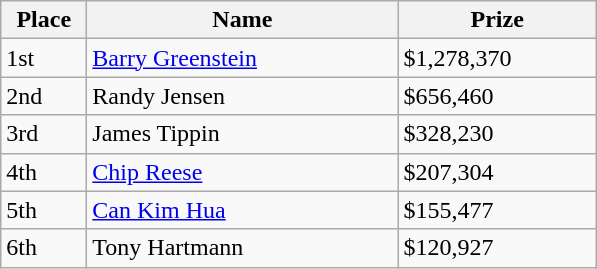<table class="wikitable">
<tr>
<th width="50">Place</th>
<th width="200">Name</th>
<th width="125">Prize</th>
</tr>
<tr>
<td>1st</td>
<td><a href='#'>Barry Greenstein</a></td>
<td>$1,278,370</td>
</tr>
<tr>
<td>2nd</td>
<td>Randy Jensen</td>
<td>$656,460</td>
</tr>
<tr>
<td>3rd</td>
<td>James Tippin</td>
<td>$328,230</td>
</tr>
<tr>
<td>4th</td>
<td><a href='#'>Chip Reese</a></td>
<td>$207,304</td>
</tr>
<tr>
<td>5th</td>
<td><a href='#'>Can Kim Hua</a></td>
<td>$155,477</td>
</tr>
<tr>
<td>6th</td>
<td>Tony Hartmann</td>
<td>$120,927</td>
</tr>
</table>
